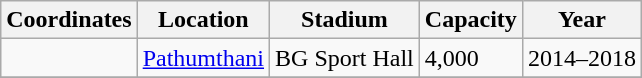<table class="wikitable sortable">
<tr>
<th>Coordinates</th>
<th>Location</th>
<th>Stadium</th>
<th>Capacity</th>
<th>Year</th>
</tr>
<tr>
<td></td>
<td><a href='#'>Pathumthani</a></td>
<td>BG Sport Hall</td>
<td>4,000</td>
<td>2014–2018</td>
</tr>
<tr>
</tr>
</table>
